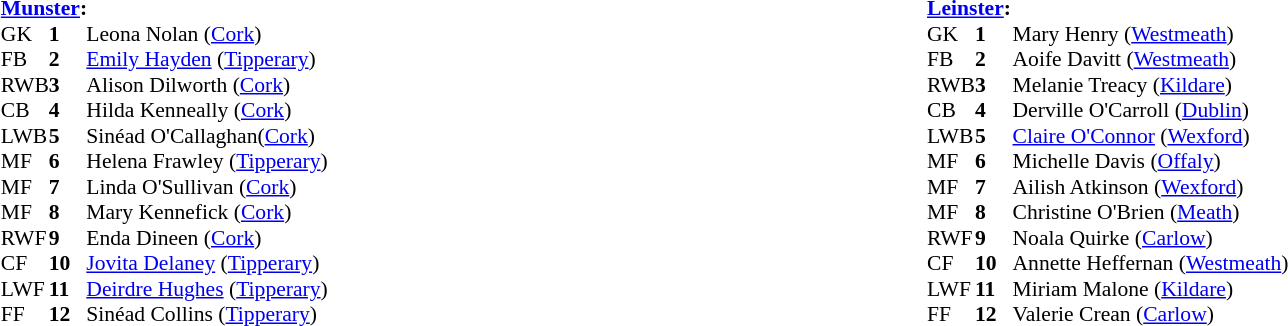<table width="100%">
<tr>
<td valign="top"></td>
<td valign="top" width="50%"><br><table style="font-size: 90%" cellspacing="0" cellpadding="0" align=center>
<tr>
<td colspan="4"><strong><a href='#'>Munster</a>:</strong></td>
</tr>
<tr>
<th width="25"></th>
<th width="25"></th>
</tr>
<tr>
<td>GK</td>
<td><strong>1</strong></td>
<td>Leona Nolan (<a href='#'>Cork</a>)</td>
</tr>
<tr>
<td>FB</td>
<td><strong>2</strong></td>
<td><a href='#'>Emily Hayden</a> (<a href='#'>Tipperary</a>)</td>
</tr>
<tr>
<td>RWB</td>
<td><strong>3</strong></td>
<td>Alison Dilworth (<a href='#'>Cork</a>)</td>
</tr>
<tr>
<td>CB</td>
<td><strong>4</strong></td>
<td>Hilda Kenneally (<a href='#'>Cork</a>)</td>
</tr>
<tr>
<td>LWB</td>
<td><strong>5</strong></td>
<td>Sinéad O'Callaghan(<a href='#'>Cork</a>)</td>
</tr>
<tr>
<td>MF</td>
<td><strong>6</strong></td>
<td>Helena Frawley (<a href='#'>Tipperary</a>)</td>
</tr>
<tr>
<td>MF</td>
<td><strong>7</strong></td>
<td>Linda O'Sullivan (<a href='#'>Cork</a>)</td>
</tr>
<tr>
<td>MF</td>
<td><strong>8</strong></td>
<td>Mary Kennefick (<a href='#'>Cork</a>)</td>
</tr>
<tr>
<td>RWF</td>
<td><strong>9</strong></td>
<td>Enda Dineen (<a href='#'>Cork</a>)</td>
</tr>
<tr>
<td>CF</td>
<td><strong>10</strong></td>
<td><a href='#'>Jovita Delaney</a> (<a href='#'>Tipperary</a>)</td>
</tr>
<tr>
<td>LWF</td>
<td><strong>11</strong></td>
<td><a href='#'>Deirdre Hughes</a> (<a href='#'>Tipperary</a>)</td>
</tr>
<tr>
<td>FF</td>
<td><strong>12</strong></td>
<td>Sinéad Collins (<a href='#'>Tipperary</a>)</td>
</tr>
<tr>
</tr>
</table>
</td>
<td valign="top" width="50%"><br><table style="font-size: 90%" cellspacing="0" cellpadding="0" align=center>
<tr>
<td colspan="4"><strong><a href='#'>Leinster</a>:</strong></td>
</tr>
<tr>
<th width="25"></th>
<th width="25"></th>
</tr>
<tr>
<td>GK</td>
<td><strong>1</strong></td>
<td>Mary Henry (<a href='#'>Westmeath</a>)</td>
</tr>
<tr>
<td>FB</td>
<td><strong>2</strong></td>
<td>Aoife Davitt (<a href='#'>Westmeath</a>)</td>
</tr>
<tr>
<td>RWB</td>
<td><strong>3</strong></td>
<td>Melanie Treacy (<a href='#'>Kildare</a>)</td>
</tr>
<tr>
<td>CB</td>
<td><strong>4</strong></td>
<td>Derville O'Carroll (<a href='#'>Dublin</a>)</td>
</tr>
<tr>
<td>LWB</td>
<td><strong>5</strong></td>
<td><a href='#'>Claire O'Connor</a> (<a href='#'>Wexford</a>)</td>
</tr>
<tr>
<td>MF</td>
<td><strong>6</strong></td>
<td>Michelle Davis (<a href='#'>Offaly</a>)</td>
</tr>
<tr>
<td>MF</td>
<td><strong>7</strong></td>
<td>Ailish Atkinson (<a href='#'>Wexford</a>)</td>
</tr>
<tr>
<td>MF</td>
<td><strong>8</strong></td>
<td>Christine O'Brien (<a href='#'>Meath</a>)</td>
</tr>
<tr>
<td>RWF</td>
<td><strong>9</strong></td>
<td>Noala Quirke (<a href='#'>Carlow</a>)</td>
</tr>
<tr>
<td>CF</td>
<td><strong>10</strong></td>
<td>Annette Heffernan (<a href='#'>Westmeath</a>)</td>
</tr>
<tr>
<td>LWF</td>
<td><strong>11</strong></td>
<td>Miriam Malone (<a href='#'>Kildare</a>)</td>
</tr>
<tr>
<td>FF</td>
<td><strong>12</strong></td>
<td>Valerie Crean (<a href='#'>Carlow</a>)</td>
</tr>
<tr>
</tr>
</table>
</td>
</tr>
</table>
